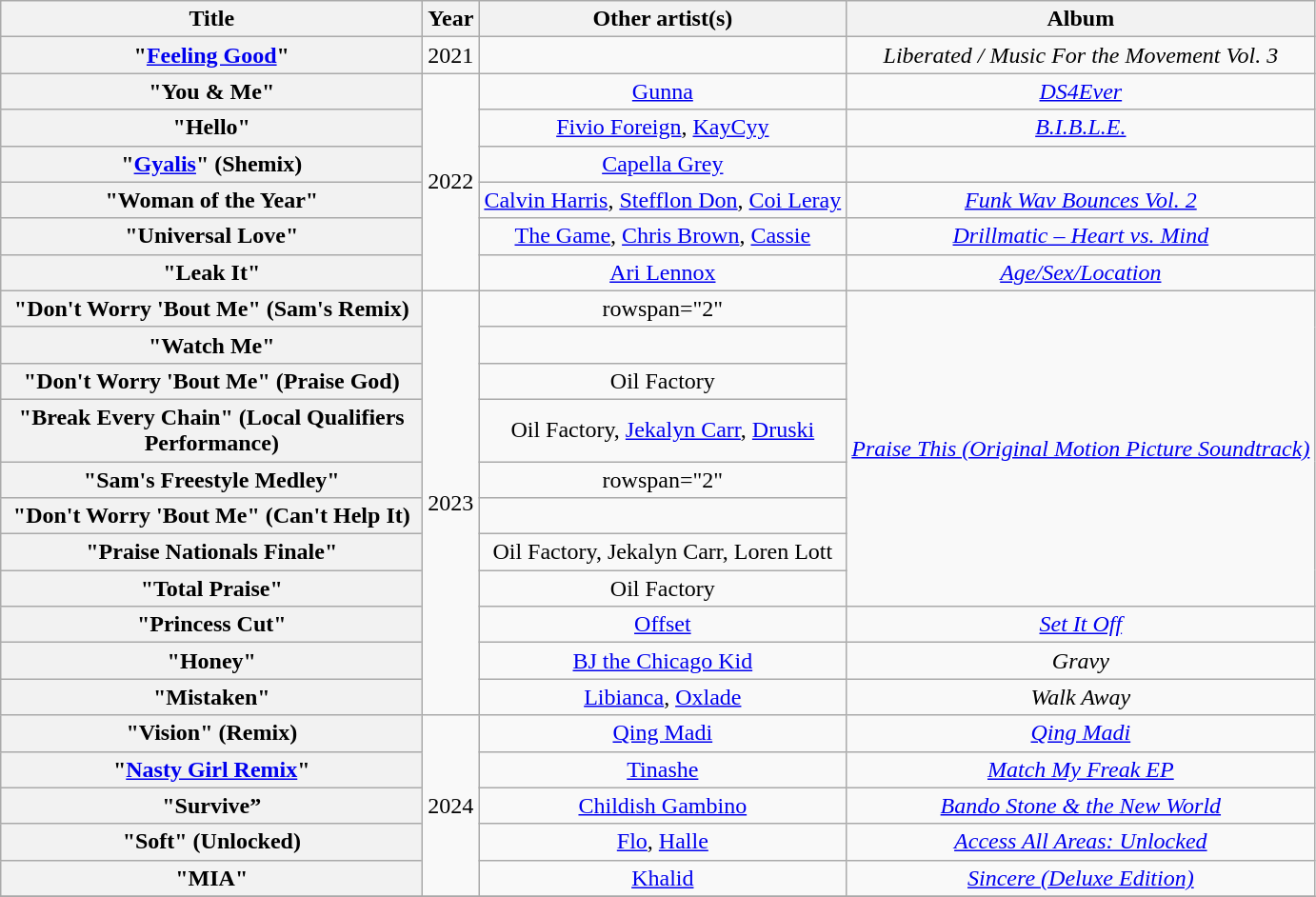<table class="wikitable plainrowheaders" style="text-align:center;">
<tr>
<th scope="col" style="width:18em;">Title</th>
<th scope="col">Year</th>
<th scope="col">Other artist(s)</th>
<th scope="col">Album</th>
</tr>
<tr>
<th scope="row">"<a href='#'>Feeling Good</a>"</th>
<td>2021</td>
<td></td>
<td><em>Liberated / Music For the Movement Vol. 3</em></td>
</tr>
<tr>
<th scope="row">"You & Me"</th>
<td rowspan="6">2022</td>
<td><a href='#'>Gunna</a></td>
<td><em><a href='#'>DS4Ever</a></em></td>
</tr>
<tr>
<th scope="row">"Hello"</th>
<td><a href='#'>Fivio Foreign</a>, <a href='#'>KayCyy</a></td>
<td><em><a href='#'>B.I.B.L.E.</a></em></td>
</tr>
<tr>
<th scope="row">"<a href='#'>Gyalis</a>" (Shemix)</th>
<td><a href='#'>Capella Grey</a></td>
<td></td>
</tr>
<tr>
<th scope="row">"Woman of the Year"</th>
<td><a href='#'>Calvin Harris</a>, <a href='#'>Stefflon Don</a>, <a href='#'>Coi Leray</a></td>
<td><em><a href='#'>Funk Wav Bounces Vol. 2</a></em></td>
</tr>
<tr>
<th scope="row">"Universal Love"</th>
<td><a href='#'>The Game</a>, <a href='#'>Chris Brown</a>, <a href='#'>Cassie</a></td>
<td><em><a href='#'>Drillmatic – Heart vs. Mind</a></em></td>
</tr>
<tr>
<th scope="row">"Leak It"</th>
<td><a href='#'>Ari Lennox</a></td>
<td><em><a href='#'>Age/Sex/Location</a></em></td>
</tr>
<tr>
<th scope="row">"Don't Worry 'Bout Me" (Sam's Remix)</th>
<td rowspan="11">2023</td>
<td>rowspan="2" </td>
<td rowspan="8"><em><a href='#'>Praise This (Original Motion Picture Soundtrack)</a></em></td>
</tr>
<tr>
<th scope="row">"Watch Me"</th>
</tr>
<tr>
<th scope="row">"Don't Worry 'Bout Me" (Praise God)</th>
<td>Oil Factory</td>
</tr>
<tr>
<th scope="row">"Break Every Chain" (Local Qualifiers Performance)</th>
<td>Oil Factory, <a href='#'>Jekalyn Carr</a>, <a href='#'>Druski</a></td>
</tr>
<tr>
<th scope="row">"Sam's Freestyle Medley"</th>
<td>rowspan="2" </td>
</tr>
<tr>
<th scope="row">"Don't Worry 'Bout Me" (Can't Help It)</th>
</tr>
<tr>
<th scope="row">"Praise Nationals Finale"</th>
<td>Oil Factory, Jekalyn Carr, Loren Lott</td>
</tr>
<tr>
<th scope="row">"Total Praise"</th>
<td>Oil Factory</td>
</tr>
<tr>
<th scope="row">"Princess Cut"</th>
<td><a href='#'>Offset</a></td>
<td><em><a href='#'>Set It Off</a></em></td>
</tr>
<tr>
<th scope="row">"Honey"</th>
<td><a href='#'>BJ the Chicago Kid</a></td>
<td><em>Gravy</em></td>
</tr>
<tr>
<th scope="row">"Mistaken"</th>
<td><a href='#'>Libianca</a>, <a href='#'>Oxlade</a></td>
<td><em>Walk Away</em></td>
</tr>
<tr>
<th scope="row">"Vision" (Remix)</th>
<td rowspan="5">2024</td>
<td><a href='#'>Qing Madi</a></td>
<td><em><a href='#'>Qing Madi</a></em></td>
</tr>
<tr>
<th scope="row">"<a href='#'>Nasty Girl Remix</a>"</th>
<td><a href='#'>Tinashe</a></td>
<td><em><a href='#'>Match My Freak EP</a></em></td>
</tr>
<tr>
<th scope="row">"Survive”</th>
<td><a href='#'>Childish Gambino</a></td>
<td><em><a href='#'>Bando Stone & the New World</a></em></td>
</tr>
<tr>
<th scope="row">"Soft" (Unlocked)</th>
<td><a href='#'>Flo</a>, <a href='#'>Halle</a></td>
<td><em><a href='#'>Access All Areas: Unlocked</a></em></td>
</tr>
<tr>
<th scope="row">"MIA"</th>
<td><a href='#'>Khalid</a></td>
<td><em><a href='#'>Sincere (Deluxe Edition)</a></em></td>
</tr>
<tr>
</tr>
</table>
